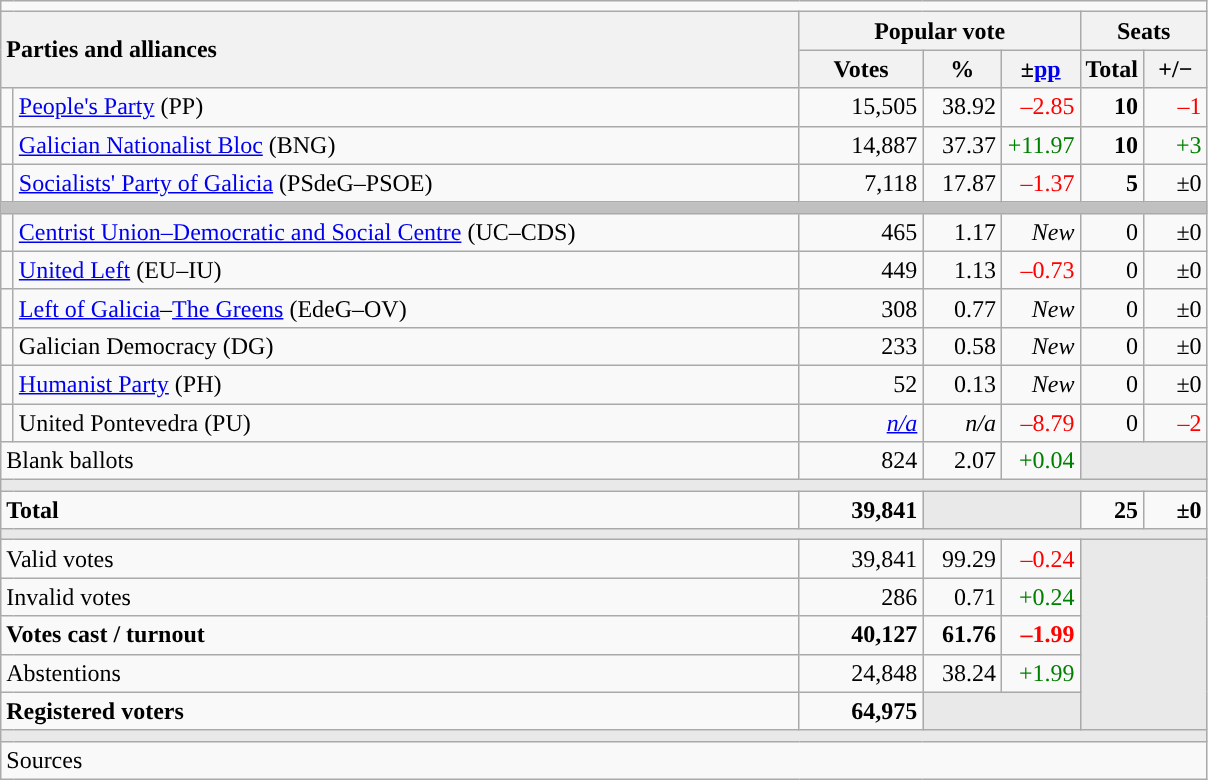<table class="wikitable" style="text-align:right;">
<tr>
<td colspan="7"></td>
</tr>
<tr>
<th style="text-align:left;" rowspan="2" colspan="2" width="525">Parties and alliances</th>
<th colspan="3">Popular vote</th>
<th colspan="2">Seats</th>
</tr>
<tr>
<th width="75">Votes</th>
<th width="45">%</th>
<th width="45">±<a href='#'>pp</a></th>
<th width="35">Total</th>
<th width="35">+/−</th>
</tr>
<tr>
<td width="1" style="color:inherit;background:"></td>
<td align="left"><a href='#'>People's Party</a> (PP)</td>
<td>15,505</td>
<td>38.92</td>
<td style="color:red;">–2.85</td>
<td><strong>10</strong></td>
<td style="color:red;">–1</td>
</tr>
<tr>
<td style="color:inherit;background:"></td>
<td align="left"><a href='#'>Galician Nationalist Bloc</a> (BNG)</td>
<td>14,887</td>
<td>37.37</td>
<td style="color:green;">+11.97</td>
<td><strong>10</strong></td>
<td style="color:green;">+3</td>
</tr>
<tr>
<td style="color:inherit;background:"></td>
<td align="left"><a href='#'>Socialists' Party of Galicia</a> (PSdeG–PSOE)</td>
<td>7,118</td>
<td>17.87</td>
<td style="color:red;">–1.37</td>
<td><strong>5</strong></td>
<td>±0</td>
</tr>
<tr>
<td colspan="7" bgcolor="#C0C0C0"></td>
</tr>
<tr>
<td style="color:inherit;background:"></td>
<td align="left"><a href='#'>Centrist Union–Democratic and Social Centre</a> (UC–CDS)</td>
<td>465</td>
<td>1.17</td>
<td><em>New</em></td>
<td>0</td>
<td>±0</td>
</tr>
<tr>
<td style="color:inherit;background:"></td>
<td align="left"><a href='#'>United Left</a> (EU–IU)</td>
<td>449</td>
<td>1.13</td>
<td style="color:red;">–0.73</td>
<td>0</td>
<td>±0</td>
</tr>
<tr>
<td style="color:inherit;background:"></td>
<td align="left"><a href='#'>Left of Galicia</a>–<a href='#'>The Greens</a> (EdeG–OV)</td>
<td>308</td>
<td>0.77</td>
<td><em>New</em></td>
<td>0</td>
<td>±0</td>
</tr>
<tr>
<td style="color:inherit;background:"></td>
<td align="left">Galician Democracy (DG)</td>
<td>233</td>
<td>0.58</td>
<td><em>New</em></td>
<td>0</td>
<td>±0</td>
</tr>
<tr>
<td style="color:inherit;background:"></td>
<td align="left"><a href='#'>Humanist Party</a> (PH)</td>
<td>52</td>
<td>0.13</td>
<td><em>New</em></td>
<td>0</td>
<td>±0</td>
</tr>
<tr>
<td style="color:inherit;background:"></td>
<td align="left">United Pontevedra (PU)</td>
<td><em><a href='#'>n/a</a></em></td>
<td><em>n/a</em></td>
<td style="color:red;">–8.79</td>
<td>0</td>
<td style="color:red;">–2</td>
</tr>
<tr>
<td align="left" colspan="2">Blank ballots</td>
<td>824</td>
<td>2.07</td>
<td style="color:green;">+0.04</td>
<td bgcolor="#E9E9E9" colspan="2"></td>
</tr>
<tr>
<td colspan="7" bgcolor="#E9E9E9"></td>
</tr>
<tr style="font-weight:bold;">
<td align="left" colspan="2">Total</td>
<td>39,841</td>
<td bgcolor="#E9E9E9" colspan="2"></td>
<td>25</td>
<td>±0</td>
</tr>
<tr>
<td colspan="7" bgcolor="#E9E9E9"></td>
</tr>
<tr>
<td align="left" colspan="2">Valid votes</td>
<td>39,841</td>
<td>99.29</td>
<td style="color:red;">–0.24</td>
<td bgcolor="#E9E9E9" colspan="2" rowspan="5"></td>
</tr>
<tr>
<td align="left" colspan="2">Invalid votes</td>
<td>286</td>
<td>0.71</td>
<td style="color:green;">+0.24</td>
</tr>
<tr style="font-weight:bold;">
<td align="left" colspan="2">Votes cast / turnout</td>
<td>40,127</td>
<td>61.76</td>
<td style="color:red;">–1.99</td>
</tr>
<tr>
<td align="left" colspan="2">Abstentions</td>
<td>24,848</td>
<td>38.24</td>
<td style="color:green;">+1.99</td>
</tr>
<tr style="font-weight:bold;">
<td align="left" colspan="2">Registered voters</td>
<td>64,975</td>
<td bgcolor="#E9E9E9" colspan="2"></td>
</tr>
<tr>
<td colspan="7" bgcolor="#E9E9E9"></td>
</tr>
<tr>
<td align="left" colspan="7">Sources</td>
</tr>
</table>
